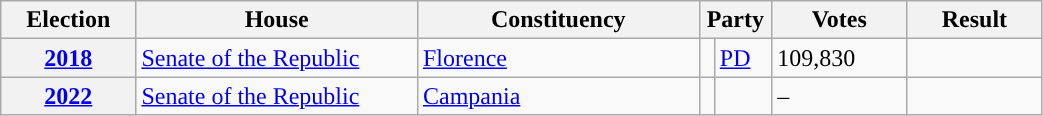<table class="wikitable" style="width:55%; border:1px #aaf solid;">
<tr>
<th style="width:12%;">Election</th>
<th style="width:25%;">House</th>
<th style="width:25%;">Constituency</th>
<th style="width:5%;" colspan="2">Party</th>
<th style="width:12%;">Votes</th>
<th style="width:12%;">Result</th>
</tr>
<tr>
<th><a href='#'>2018</a></th>
<td><a href='#'>Senate of the Republic</a></td>
<td><a href='#'>Florence</a></td>
<td></td>
<td><a href='#'>PD</a></td>
<td>109,830</td>
<td></td>
</tr>
<tr>
<th><a href='#'>2022</a></th>
<td><a href='#'>Senate of the Republic</a></td>
<td><a href='#'>Campania</a></td>
<td></td>
<td></td>
<td>–</td>
<td></td>
</tr>
</table>
